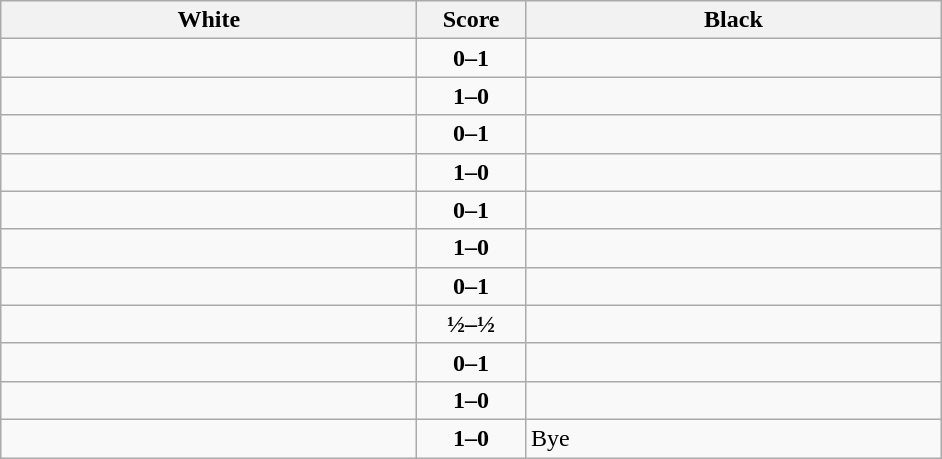<table class="wikitable" style="text-align: center;">
<tr>
<th align="right" width="270">White</th>
<th width="65">Score</th>
<th align="left" width="270">Black</th>
</tr>
<tr>
<td align=left></td>
<td align=center><strong>0–1</strong></td>
<td align=left><strong></strong></td>
</tr>
<tr>
<td align=left><strong></strong></td>
<td align=center><strong>1–0</strong></td>
<td align=left></td>
</tr>
<tr>
<td align=left></td>
<td align=center><strong>0–1</strong></td>
<td align=left><strong></strong></td>
</tr>
<tr>
<td align=left><strong></strong></td>
<td align=center><strong>1–0</strong></td>
<td align=left></td>
</tr>
<tr>
<td align=left></td>
<td align=center><strong>0–1</strong></td>
<td align=left><strong></strong></td>
</tr>
<tr>
<td align=left><strong></strong></td>
<td align=center><strong>1–0</strong></td>
<td align=left></td>
</tr>
<tr>
<td align=left></td>
<td align=center><strong>0–1</strong></td>
<td align=left><strong></strong></td>
</tr>
<tr>
<td align=left></td>
<td align=center><strong>½–½</strong></td>
<td align=left></td>
</tr>
<tr>
<td align=left></td>
<td align=center><strong>0–1</strong></td>
<td align=left><strong></strong></td>
</tr>
<tr>
<td align=left><strong></strong></td>
<td align=center><strong>1–0</strong></td>
<td align=left></td>
</tr>
<tr>
<td align=left><strong></strong></td>
<td align=center><strong>1–0</strong></td>
<td align=left>Bye</td>
</tr>
</table>
